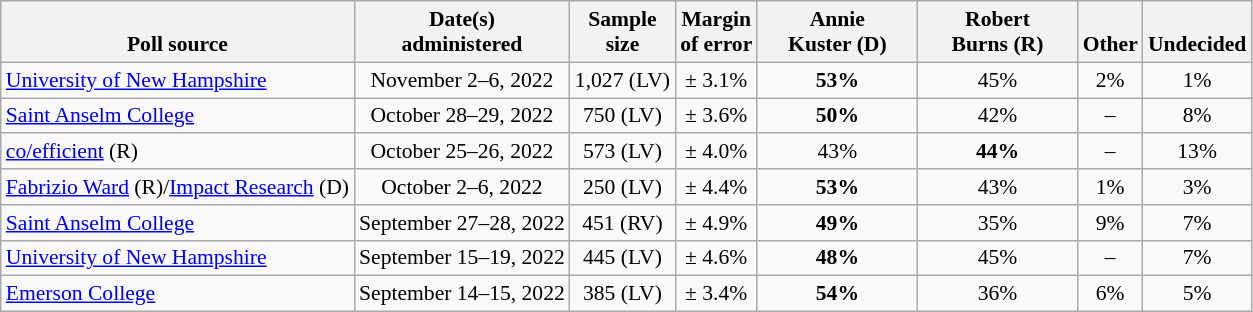<table class="wikitable" style="font-size:90%;text-align:center;">
<tr valign=bottom>
<th>Poll source</th>
<th>Date(s)<br>administered</th>
<th>Sample<br>size</th>
<th>Margin<br>of error</th>
<th style="width:100px;">Annie<br>Kuster (D)</th>
<th style="width:100px;">Robert<br>Burns (R)</th>
<th>Other</th>
<th>Undecided</th>
</tr>
<tr>
<td style="text-align:left;"><a href='#'>University of New Hampshire</a></td>
<td>November 2–6, 2022</td>
<td>1,027 (LV)</td>
<td>± 3.1%</td>
<td><strong>53%</strong></td>
<td>45%</td>
<td>2%</td>
<td>1%</td>
</tr>
<tr>
<td style="text-align:left;"><a href='#'>Saint Anselm College</a></td>
<td>October 28–29, 2022</td>
<td>750 (LV)</td>
<td>± 3.6%</td>
<td><strong>50%</strong></td>
<td>42%</td>
<td>–</td>
<td>8%</td>
</tr>
<tr>
<td style="text-align:left;"><a href='#'>co/efficient</a> (R)</td>
<td>October 25–26, 2022</td>
<td>573 (LV)</td>
<td>± 4.0%</td>
<td>43%</td>
<td><strong>44%</strong></td>
<td>–</td>
<td>13%</td>
</tr>
<tr>
<td style="text-align:left;"><a href='#'>Fabrizio Ward</a> (R)/<a href='#'>Impact Research</a> (D)</td>
<td>October 2–6, 2022</td>
<td>250 (LV)</td>
<td>± 4.4%</td>
<td><strong>53%</strong></td>
<td>43%</td>
<td>1%</td>
<td>3%</td>
</tr>
<tr>
<td style="text-align:left;"><a href='#'>Saint Anselm College</a></td>
<td>September 27–28, 2022</td>
<td>451 (RV)</td>
<td>± 4.9%</td>
<td><strong>49%</strong></td>
<td>35%</td>
<td>9%</td>
<td>7%</td>
</tr>
<tr>
<td style="text-align:left;"><a href='#'>University of New Hampshire</a></td>
<td>September 15–19, 2022</td>
<td>445 (LV)</td>
<td>± 4.6%</td>
<td><strong>48%</strong></td>
<td>45%</td>
<td>–</td>
<td>7%</td>
</tr>
<tr>
<td style="text-align:left;"><a href='#'>Emerson College</a></td>
<td>September 14–15, 2022</td>
<td>385 (LV)</td>
<td>± 3.4%</td>
<td><strong>54%</strong></td>
<td>36%</td>
<td>6%</td>
<td>5%</td>
</tr>
</table>
